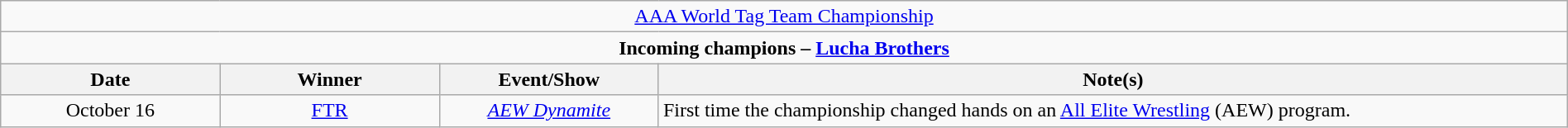<table class="wikitable" style="text-align:center; width:100%;">
<tr>
<td colspan="4" style="text-align: center;"><a href='#'>AAA World Tag Team Championship</a></td>
</tr>
<tr>
<td colspan="4" style="text-align: center;"><strong>Incoming champions – <a href='#'>Lucha Brothers</a> </strong></td>
</tr>
<tr>
<th width=14%>Date</th>
<th width=14%>Winner</th>
<th width=14%>Event/Show</th>
<th width=58%>Note(s)</th>
</tr>
<tr>
<td>October 16</td>
<td><a href='#'>FTR</a><br></td>
<td><em><a href='#'>AEW Dynamite</a></em></td>
<td align=left>First time the championship changed hands on an <a href='#'>All Elite Wrestling</a> (AEW) program.</td>
</tr>
</table>
